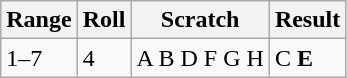<table class="wikitable">
<tr>
<th>Range</th>
<th>Roll</th>
<th>Scratch</th>
<th>Result</th>
</tr>
<tr>
<td>1–7</td>
<td>4</td>
<td>A B <s></s> D <s></s> F G H</td>
<td>C <strong>E</strong></td>
</tr>
</table>
